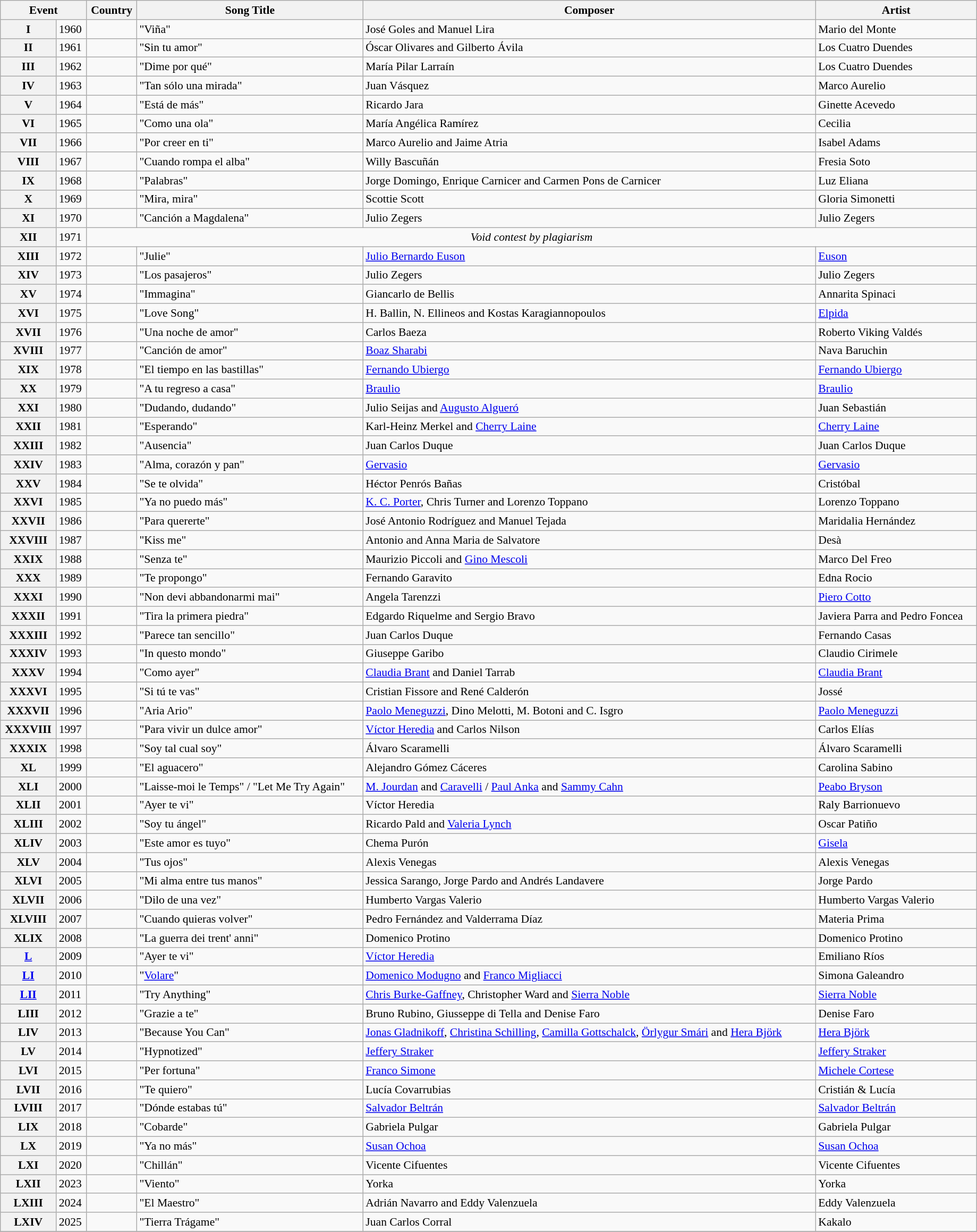<table class="wikitable"  style="font-size:90%; width:97%;">
<tr valign=top>
<th colspan=2>Event</th>
<th>Country</th>
<th>Song Title</th>
<th>Composer</th>
<th>Artist</th>
</tr>
<tr valign=top>
<th>I</th>
<td>1960</td>
<td></td>
<td>"Viña"</td>
<td>José Goles and Manuel Lira</td>
<td>Mario del Monte</td>
</tr>
<tr valign=top>
<th>II</th>
<td>1961</td>
<td></td>
<td>"Sin tu amor"</td>
<td>Óscar Olivares and Gilberto Ávila</td>
<td>Los Cuatro Duendes</td>
</tr>
<tr valign=top>
<th>III</th>
<td>1962</td>
<td></td>
<td>"Dime por qué"</td>
<td>María Pilar Larraín</td>
<td>Los Cuatro Duendes</td>
</tr>
<tr valign=top>
<th>IV</th>
<td>1963</td>
<td></td>
<td>"Tan sólo una mirada"</td>
<td>Juan Vásquez</td>
<td>Marco Aurelio</td>
</tr>
<tr valign=top>
<th>V</th>
<td>1964</td>
<td></td>
<td>"Está de más"</td>
<td>Ricardo Jara</td>
<td>Ginette Acevedo</td>
</tr>
<tr valign=top>
<th>VI</th>
<td>1965</td>
<td></td>
<td>"Como una ola"</td>
<td>María Angélica Ramírez</td>
<td>Cecilia</td>
</tr>
<tr valign=top>
<th>VII</th>
<td>1966</td>
<td></td>
<td>"Por creer en ti"</td>
<td>Marco Aurelio and Jaime Atria</td>
<td>Isabel Adams</td>
</tr>
<tr valign=top>
<th>VIII</th>
<td>1967</td>
<td></td>
<td>"Cuando rompa el alba"</td>
<td>Willy Bascuñán</td>
<td>Fresia Soto</td>
</tr>
<tr valign=top>
<th>IX</th>
<td>1968</td>
<td></td>
<td>"Palabras"</td>
<td>Jorge Domingo, Enrique Carnicer and Carmen Pons de Carnicer</td>
<td>Luz Eliana</td>
</tr>
<tr valign=top>
<th>X</th>
<td>1969</td>
<td></td>
<td>"Mira, mira"</td>
<td>Scottie Scott</td>
<td>Gloria Simonetti</td>
</tr>
<tr valign=top>
<th>XI</th>
<td>1970</td>
<td></td>
<td>"Canción a Magdalena"</td>
<td>Julio Zegers</td>
<td>Julio Zegers</td>
</tr>
<tr valign=top>
<th>XII</th>
<td>1971</td>
<td colspan="4" style="text-align:center;"><em>Void contest by plagiarism</em></td>
</tr>
<tr valign=top>
<th>XIII</th>
<td>1972</td>
<td></td>
<td>"Julie"</td>
<td><a href='#'>Julio Bernardo Euson</a></td>
<td><a href='#'>Euson</a></td>
</tr>
<tr valign=top>
<th>XIV</th>
<td>1973</td>
<td></td>
<td>"Los pasajeros"</td>
<td>Julio Zegers</td>
<td>Julio Zegers</td>
</tr>
<tr valign=top>
<th>XV</th>
<td>1974</td>
<td></td>
<td>"Immagina"</td>
<td>Giancarlo de Bellis</td>
<td>Annarita Spinaci</td>
</tr>
<tr valign=top>
<th>XVI</th>
<td>1975</td>
<td></td>
<td>"Love Song"</td>
<td>H. Ballin, N. Ellineos and Kostas Karagiannopoulos</td>
<td><a href='#'>Elpida</a></td>
</tr>
<tr valign=top>
<th>XVII</th>
<td>1976</td>
<td></td>
<td>"Una noche de amor"</td>
<td>Carlos Baeza</td>
<td>Roberto Viking Valdés</td>
</tr>
<tr valign=top>
<th>XVIII</th>
<td>1977</td>
<td></td>
<td>"Canción de amor"</td>
<td><a href='#'>Boaz Sharabi</a></td>
<td>Nava Baruchin</td>
</tr>
<tr valign=top>
<th>XIX</th>
<td>1978</td>
<td></td>
<td>"El tiempo en las bastillas"</td>
<td><a href='#'>Fernando Ubiergo</a></td>
<td><a href='#'>Fernando Ubiergo</a></td>
</tr>
<tr valign=top>
<th>XX</th>
<td>1979</td>
<td></td>
<td>"A tu regreso a casa"</td>
<td><a href='#'>Braulio</a></td>
<td><a href='#'>Braulio</a></td>
</tr>
<tr valign=top>
<th>XXI</th>
<td>1980</td>
<td></td>
<td>"Dudando, dudando"</td>
<td>Julio Seijas and <a href='#'>Augusto Algueró</a></td>
<td>Juan Sebastián</td>
</tr>
<tr valign=top>
<th>XXII</th>
<td>1981</td>
<td></td>
<td>"Esperando"</td>
<td>Karl-Heinz Merkel and <a href='#'>Cherry Laine</a></td>
<td><a href='#'>Cherry Laine</a></td>
</tr>
<tr valign=top>
<th>XXIII</th>
<td>1982</td>
<td></td>
<td>"Ausencia"</td>
<td>Juan Carlos Duque</td>
<td>Juan Carlos Duque</td>
</tr>
<tr valign=top>
<th>XXIV</th>
<td>1983</td>
<td></td>
<td>"Alma, corazón y pan"</td>
<td><a href='#'>Gervasio</a></td>
<td><a href='#'>Gervasio</a></td>
</tr>
<tr valign=top>
<th>XXV</th>
<td>1984</td>
<td></td>
<td>"Se te olvida"</td>
<td>Héctor Penrós Bañas</td>
<td>Cristóbal</td>
</tr>
<tr valign=top>
<th>XXVI</th>
<td>1985</td>
<td></td>
<td>"Ya no puedo más"</td>
<td><a href='#'>K. C. Porter</a>, Chris Turner and Lorenzo Toppano</td>
<td>Lorenzo Toppano</td>
</tr>
<tr valign=top>
<th>XXVII</th>
<td>1986</td>
<td></td>
<td>"Para quererte"</td>
<td>José Antonio Rodríguez and Manuel Tejada</td>
<td>Maridalia Hernández</td>
</tr>
<tr valign=top>
<th>XXVIII</th>
<td>1987</td>
<td></td>
<td>"Kiss me"</td>
<td>Antonio and Anna Maria de Salvatore</td>
<td>Desà</td>
</tr>
<tr valign=top>
<th>XXIX</th>
<td>1988</td>
<td></td>
<td>"Senza te"</td>
<td>Maurizio Piccoli and <a href='#'>Gino Mescoli</a></td>
<td>Marco Del Freo</td>
</tr>
<tr valign=top>
<th>XXX</th>
<td>1989</td>
<td></td>
<td>"Te propongo"</td>
<td>Fernando Garavito</td>
<td>Edna Rocio</td>
</tr>
<tr valign=top>
<th>XXXI</th>
<td>1990</td>
<td></td>
<td>"Non devi abbandonarmi mai"</td>
<td>Angela Tarenzzi</td>
<td><a href='#'>Piero Cotto</a></td>
</tr>
<tr valign=top>
<th>XXXII</th>
<td>1991</td>
<td></td>
<td>"Tira la primera piedra"</td>
<td>Edgardo Riquelme and Sergio Bravo</td>
<td>Javiera Parra and Pedro Foncea</td>
</tr>
<tr valign=top>
<th>XXXIII</th>
<td>1992</td>
<td></td>
<td>"Parece tan sencillo"</td>
<td>Juan Carlos Duque</td>
<td>Fernando Casas</td>
</tr>
<tr valign=top>
<th>XXXIV</th>
<td>1993</td>
<td></td>
<td>"In questo mondo"</td>
<td>Giuseppe Garibo</td>
<td>Claudio Cirimele</td>
</tr>
<tr valign=top>
<th>XXXV</th>
<td>1994</td>
<td></td>
<td>"Como ayer"</td>
<td><a href='#'>Claudia Brant</a> and Daniel Tarrab</td>
<td><a href='#'>Claudia Brant</a></td>
</tr>
<tr valign=top>
<th>XXXVI</th>
<td>1995</td>
<td></td>
<td>"Si tú te vas"</td>
<td>Cristian Fissore and René Calderón</td>
<td>Jossé</td>
</tr>
<tr valign=top>
<th>XXXVII</th>
<td>1996</td>
<td></td>
<td>"Aria Ario"</td>
<td><a href='#'>Paolo Meneguzzi</a>, Dino Melotti, M. Botoni and C. Isgro</td>
<td><a href='#'>Paolo Meneguzzi</a></td>
</tr>
<tr valign=top>
<th>XXXVIII</th>
<td>1997</td>
<td></td>
<td>"Para vivir un dulce amor"</td>
<td><a href='#'>Víctor Heredia</a> and Carlos Nilson</td>
<td>Carlos Elías</td>
</tr>
<tr valign=top>
<th>XXXIX</th>
<td>1998</td>
<td></td>
<td>"Soy tal cual soy"</td>
<td>Álvaro Scaramelli</td>
<td>Álvaro Scaramelli</td>
</tr>
<tr valign=top>
<th>XL</th>
<td>1999</td>
<td></td>
<td>"El aguacero"</td>
<td>Alejandro Gómez Cáceres</td>
<td>Carolina Sabino</td>
</tr>
<tr valign=top>
<th>XLI</th>
<td>2000</td>
<td></td>
<td>"Laisse-moi le Temps" / "Let Me Try Again"</td>
<td><a href='#'>M. Jourdan</a> and <a href='#'>Caravelli</a> / <a href='#'>Paul Anka</a> and <a href='#'>Sammy Cahn</a></td>
<td><a href='#'>Peabo Bryson</a></td>
</tr>
<tr valign=top>
<th>XLII</th>
<td>2001</td>
<td></td>
<td>"Ayer te vi"</td>
<td>Víctor Heredia</td>
<td>Raly Barrionuevo</td>
</tr>
<tr valign=top>
<th>XLIII</th>
<td>2002</td>
<td></td>
<td>"Soy tu ángel"</td>
<td>Ricardo Pald and <a href='#'>Valeria Lynch</a></td>
<td>Oscar Patiño</td>
</tr>
<tr valign=top>
<th>XLIV</th>
<td>2003</td>
<td></td>
<td>"Este amor es tuyo"</td>
<td>Chema Purón</td>
<td><a href='#'>Gisela</a></td>
</tr>
<tr valign=top>
<th>XLV</th>
<td>2004</td>
<td></td>
<td>"Tus ojos"</td>
<td>Alexis Venegas</td>
<td>Alexis Venegas</td>
</tr>
<tr valign=top>
<th>XLVI</th>
<td>2005</td>
<td></td>
<td>"Mi alma entre tus manos"</td>
<td>Jessica Sarango, Jorge Pardo and Andrés Landavere</td>
<td>Jorge Pardo</td>
</tr>
<tr valign=top>
<th>XLVII</th>
<td>2006</td>
<td></td>
<td>"Dilo de una vez"</td>
<td>Humberto Vargas Valerio</td>
<td>Humberto Vargas Valerio</td>
</tr>
<tr valign=top>
<th>XLVIII</th>
<td>2007</td>
<td></td>
<td>"Cuando quieras volver"</td>
<td>Pedro Fernández and Valderrama Díaz</td>
<td>Materia Prima</td>
</tr>
<tr valign=top>
<th>XLIX</th>
<td>2008</td>
<td></td>
<td>"La guerra dei trent' anni"</td>
<td>Domenico Protino</td>
<td>Domenico Protino</td>
</tr>
<tr valign=top>
<th><a href='#'>L</a></th>
<td>2009</td>
<td></td>
<td>"Ayer te vi"</td>
<td><a href='#'>Víctor Heredia</a></td>
<td>Emiliano Ríos</td>
</tr>
<tr valign=top>
<th><a href='#'>LI</a></th>
<td>2010</td>
<td></td>
<td>"<a href='#'>Volare</a>"</td>
<td><a href='#'>Domenico Modugno</a> and <a href='#'>Franco Migliacci</a></td>
<td>Simona Galeandro</td>
</tr>
<tr valign=top>
<th><a href='#'>LII</a></th>
<td>2011</td>
<td></td>
<td>"Try Anything"</td>
<td><a href='#'>Chris Burke-Gaffney</a>, Christopher Ward and <a href='#'>Sierra Noble</a></td>
<td><a href='#'>Sierra Noble</a></td>
</tr>
<tr>
<th>LIII</th>
<td>2012</td>
<td></td>
<td>"Grazie a te"</td>
<td>Bruno Rubino, Giusseppe di Tella and Denise Faro</td>
<td>Denise Faro</td>
</tr>
<tr>
<th>LIV</th>
<td>2013</td>
<td></td>
<td>"Because You Can"</td>
<td><a href='#'>Jonas Gladnikoff</a>, <a href='#'>Christina Schilling</a>, <a href='#'>Camilla Gottschalck</a>, <a href='#'>Örlygur Smári</a> and <a href='#'>Hera Björk</a></td>
<td><a href='#'>Hera Björk</a></td>
</tr>
<tr>
<th>LV</th>
<td>2014</td>
<td></td>
<td>"Hypnotized"</td>
<td><a href='#'>Jeffery Straker</a></td>
<td><a href='#'>Jeffery Straker</a></td>
</tr>
<tr>
<th>LVI</th>
<td>2015</td>
<td></td>
<td>"Per fortuna"</td>
<td><a href='#'>Franco Simone</a></td>
<td><a href='#'>Michele Cortese</a></td>
</tr>
<tr>
<th>LVII</th>
<td>2016</td>
<td></td>
<td>"Te quiero"</td>
<td>Lucía Covarrubias</td>
<td>Cristián & Lucía</td>
</tr>
<tr>
<th>LVIII</th>
<td>2017</td>
<td></td>
<td>"Dónde estabas tú"</td>
<td><a href='#'>Salvador Beltrán</a></td>
<td><a href='#'>Salvador Beltrán</a></td>
</tr>
<tr>
<th>LIX</th>
<td>2018</td>
<td></td>
<td>"Cobarde"</td>
<td>Gabriela Pulgar</td>
<td>Gabriela Pulgar</td>
</tr>
<tr>
<th>LX</th>
<td>2019</td>
<td></td>
<td>"Ya no más"</td>
<td><a href='#'>Susan Ochoa</a></td>
<td><a href='#'>Susan Ochoa</a></td>
</tr>
<tr>
<th>LXI</th>
<td>2020</td>
<td></td>
<td>"Chillán"</td>
<td>Vicente Cifuentes</td>
<td>Vicente Cifuentes</td>
</tr>
<tr>
<th>LXII</th>
<td>2023</td>
<td></td>
<td>"Viento"</td>
<td>Yorka</td>
<td>Yorka</td>
</tr>
<tr>
<th>LXIII</th>
<td>2024</td>
<td></td>
<td>"El Maestro"</td>
<td>Adrián Navarro and Eddy Valenzuela</td>
<td>Eddy Valenzuela</td>
</tr>
<tr>
<th>LXIV</th>
<td>2025</td>
<td></td>
<td>"Tierra Trágame"</td>
<td>Juan Carlos Corral</td>
<td>Kakalo</td>
</tr>
<tr>
</tr>
</table>
